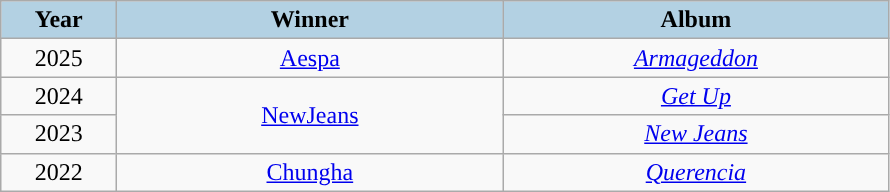<table class="wikitable" style="text-align: center">
<tr>
<th width="70" style="background:#b3d1e3;">Year</th>
<th width="250" style="background:#b3d1e3;">Winner</th>
<th width="250" style="background:#b3d1e3;">Album</th>
</tr>
<tr>
<td>2025</td>
<td><a href='#'>Aespa</a></td>
<td><em><a href='#'>Armageddon</a></em></td>
</tr>
<tr>
<td>2024</td>
<td rowspan="2"><a href='#'>NewJeans</a></td>
<td><em><a href='#'>Get Up</a></em></td>
</tr>
<tr>
<td>2023</td>
<td><em><a href='#'>New Jeans</a></em></td>
</tr>
<tr>
<td>2022</td>
<td><a href='#'>Chungha</a></td>
<td><em><a href='#'>Querencia</a></em></td>
</tr>
</table>
